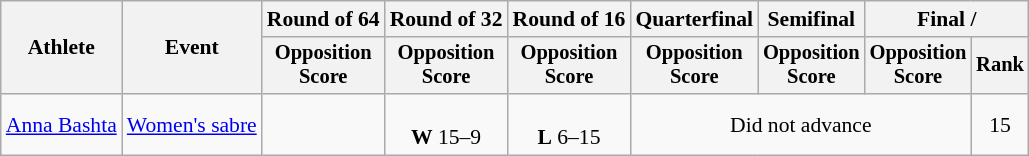<table class="wikitable" style="font-size:90%">
<tr>
<th rowspan="2">Athlete</th>
<th rowspan="2">Event</th>
<th>Round of 64</th>
<th>Round of 32</th>
<th>Round of 16</th>
<th>Quarterfinal</th>
<th>Semifinal</th>
<th colspan=2>Final / </th>
</tr>
<tr style="font-size:95%">
<th>Opposition <br> Score</th>
<th>Opposition <br> Score</th>
<th>Opposition <br> Score</th>
<th>Opposition <br> Score</th>
<th>Opposition <br> Score</th>
<th>Opposition <br> Score</th>
<th>Rank</th>
</tr>
<tr align=center>
<td align=left><a href='#'>Anna Bashta</a></td>
<td align=left><a href='#'>Women's sabre</a></td>
<td></td>
<td><br><strong>W</strong> 15–9</td>
<td><br><strong>L</strong> 6–15</td>
<td colspan=3>Did not advance</td>
<td>15</td>
</tr>
</table>
